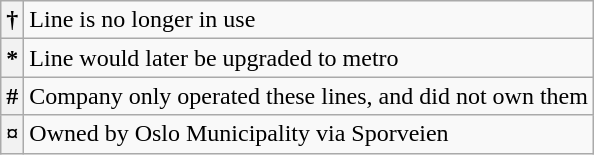<table class=wikitable>
<tr>
<th scope=row>†</th>
<td>Line is no longer in use</td>
</tr>
<tr>
<th scope=row>*</th>
<td>Line would later be upgraded to metro</td>
</tr>
<tr>
<th scope=row>#</th>
<td>Company only operated these lines, and did not own them</td>
</tr>
<tr>
<th scope=row>¤</th>
<td>Owned by Oslo Municipality via Sporveien</td>
</tr>
</table>
